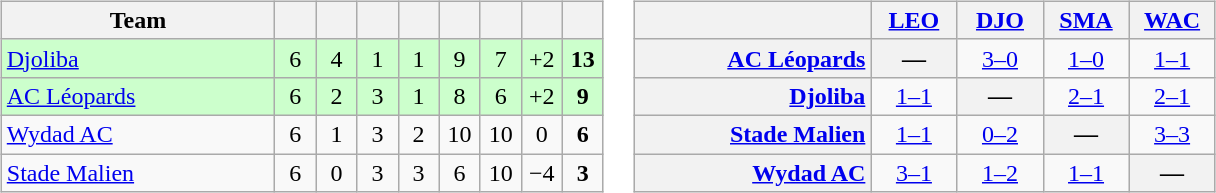<table>
<tr>
<td><br><table class="wikitable" style="text-align:center">
<tr>
<th width="175">Team</th>
<th width="20"></th>
<th width="20"></th>
<th width="20"></th>
<th width="20"></th>
<th width="20"></th>
<th width="20"></th>
<th width="20"></th>
<th width="20"></th>
</tr>
<tr bgcolor=ccffcc>
<td align=left> <a href='#'>Djoliba</a></td>
<td>6</td>
<td>4</td>
<td>1</td>
<td>1</td>
<td>9</td>
<td>7</td>
<td>+2</td>
<td><strong>13</strong></td>
</tr>
<tr bgcolor=ccffcc>
<td align=left> <a href='#'>AC Léopards</a></td>
<td>6</td>
<td>2</td>
<td>3</td>
<td>1</td>
<td>8</td>
<td>6</td>
<td>+2</td>
<td><strong>9</strong></td>
</tr>
<tr>
<td align=left> <a href='#'>Wydad AC</a></td>
<td>6</td>
<td>1</td>
<td>3</td>
<td>2</td>
<td>10</td>
<td>10</td>
<td>0</td>
<td><strong>6</strong></td>
</tr>
<tr>
<td align=left> <a href='#'>Stade Malien</a></td>
<td>6</td>
<td>0</td>
<td>3</td>
<td>3</td>
<td>6</td>
<td>10</td>
<td>−4</td>
<td><strong>3</strong></td>
</tr>
</table>
</td>
<td><br><table class="wikitable" style="text-align:center">
<tr>
<th width="150"> </th>
<th width="50"><a href='#'>LEO</a></th>
<th width="50"><a href='#'>DJO</a></th>
<th width="50"><a href='#'>SMA</a></th>
<th width="50"><a href='#'>WAC</a></th>
</tr>
<tr>
<th style="text-align:right;"><a href='#'>AC Léopards</a></th>
<th>—</th>
<td><a href='#'>3–0</a></td>
<td><a href='#'>1–0</a></td>
<td><a href='#'>1–1</a></td>
</tr>
<tr>
<th style="text-align:right;"><a href='#'>Djoliba</a></th>
<td><a href='#'>1–1</a></td>
<th>—</th>
<td><a href='#'>2–1</a></td>
<td><a href='#'>2–1</a></td>
</tr>
<tr>
<th style="text-align:right;"><a href='#'>Stade Malien</a></th>
<td><a href='#'>1–1</a></td>
<td><a href='#'>0–2</a></td>
<th>—</th>
<td><a href='#'>3–3</a></td>
</tr>
<tr>
<th style="text-align:right;"><a href='#'>Wydad AC</a></th>
<td><a href='#'>3–1</a></td>
<td><a href='#'>1–2</a></td>
<td><a href='#'>1–1</a></td>
<th>—</th>
</tr>
</table>
</td>
</tr>
</table>
